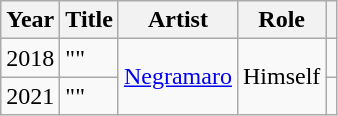<table class="wikitable sortable">
<tr>
<th>Year</th>
<th>Title</th>
<th>Artist</th>
<th>Role</th>
<th class="unsortable"></th>
</tr>
<tr>
<td>2018</td>
<td>""</td>
<td rowspan="2"><a href='#'>Negramaro</a></td>
<td rowspan="2">Himself</td>
<td></td>
</tr>
<tr>
<td>2021</td>
<td>""</td>
<td></td>
</tr>
</table>
